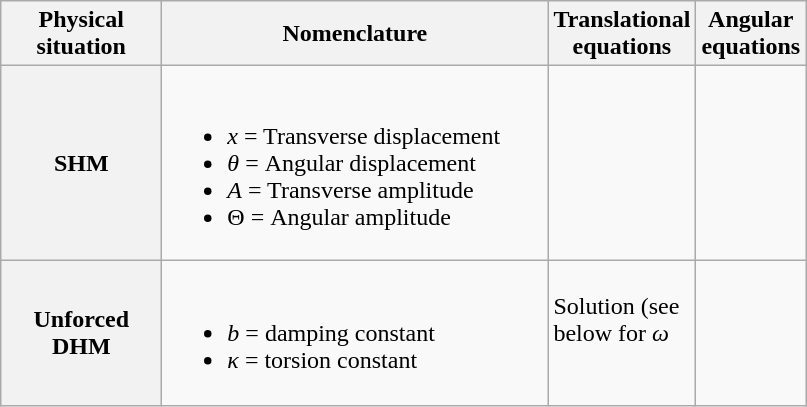<table class="wikitable">
<tr>
<th scope="col" style="width:100px;">Physical situation</th>
<th scope="col" style="width:250px;">Nomenclature</th>
<th scope="col" style="width:10px;">Translational equations</th>
<th scope="col" style="width:10px;">Angular equations</th>
</tr>
<tr>
<th scope="row">SHM</th>
<td><br><ul><li><em>x</em> = Transverse displacement</li><li><em>θ</em> = Angular displacement</li><li><em>A</em> = Transverse amplitude</li><li>Θ = Angular amplitude</li></ul></td>
<td><br></td>
<td><br></td>
</tr>
<tr>
<th scope="row">Unforced DHM</th>
<td><br><ul><li><em>b</em> = damping constant</li><li><em>κ</em> = torsion constant</li></ul></td>
<td><br>Solution (see below for <em>ω<strong><br><br><br></td>
<td><br><br><br><br></td>
</tr>
</table>
